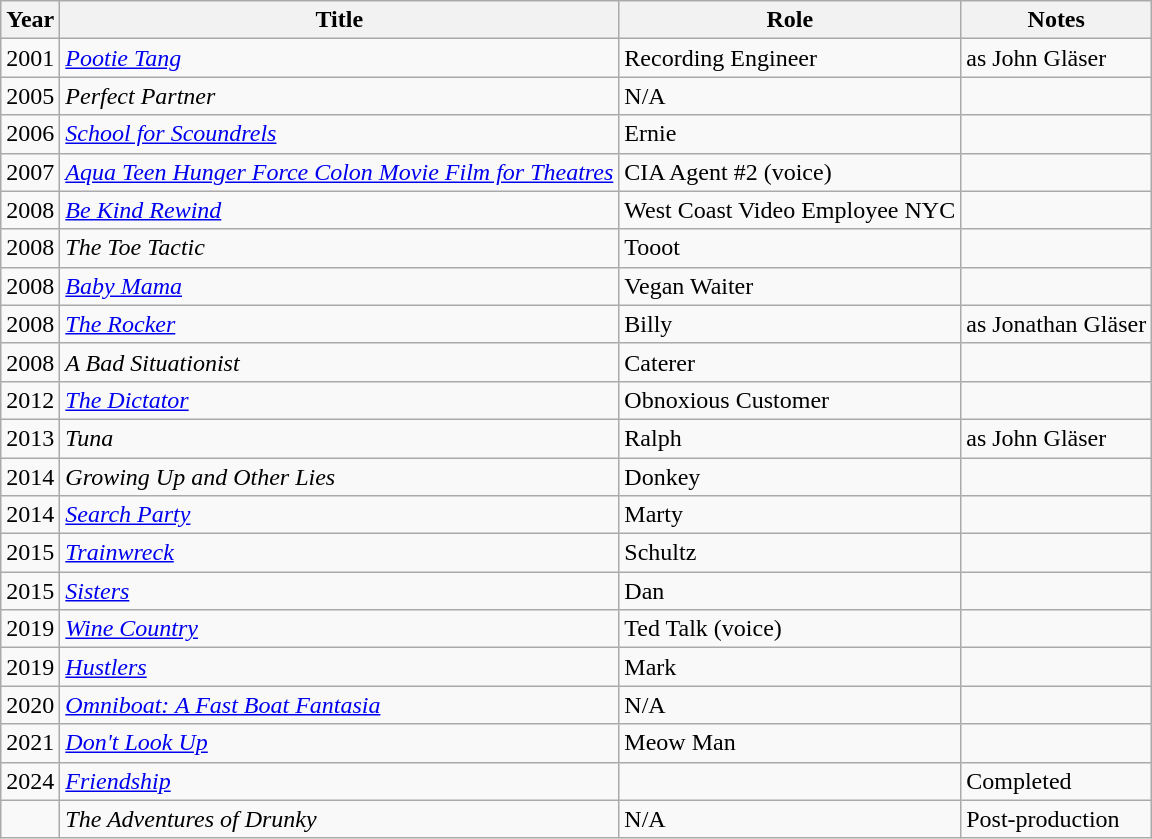<table class="wikitable sortable">
<tr>
<th>Year</th>
<th>Title</th>
<th>Role</th>
<th class="unsortable">Notes</th>
</tr>
<tr>
<td>2001</td>
<td><em><a href='#'>Pootie Tang</a></em></td>
<td>Recording Engineer</td>
<td>as John Gläser</td>
</tr>
<tr>
<td>2005</td>
<td><em>Perfect Partner</em></td>
<td>N/A</td>
<td></td>
</tr>
<tr>
<td>2006</td>
<td><em><a href='#'>School for Scoundrels</a></em></td>
<td>Ernie</td>
<td></td>
</tr>
<tr>
<td>2007</td>
<td><em><a href='#'>Aqua Teen Hunger Force Colon Movie Film for Theatres</a></em></td>
<td>CIA Agent #2 (voice)</td>
<td></td>
</tr>
<tr>
<td>2008</td>
<td><em><a href='#'>Be Kind Rewind</a></em></td>
<td>West Coast Video Employee NYC</td>
<td></td>
</tr>
<tr>
<td>2008</td>
<td><em>The Toe Tactic</em></td>
<td>Tooot</td>
<td></td>
</tr>
<tr>
<td>2008</td>
<td><em><a href='#'>Baby Mama</a></em></td>
<td>Vegan Waiter</td>
<td></td>
</tr>
<tr>
<td>2008</td>
<td><em><a href='#'>The Rocker</a></em></td>
<td>Billy</td>
<td>as Jonathan Gläser</td>
</tr>
<tr>
<td>2008</td>
<td><em>A Bad Situationist</em></td>
<td>Caterer</td>
<td></td>
</tr>
<tr>
<td>2012</td>
<td><em><a href='#'>The Dictator</a></em></td>
<td>Obnoxious Customer</td>
<td></td>
</tr>
<tr>
<td>2013</td>
<td><em>Tuna</em></td>
<td>Ralph</td>
<td>as John Gläser</td>
</tr>
<tr>
<td>2014</td>
<td><em>Growing Up and Other Lies</em></td>
<td>Donkey</td>
<td></td>
</tr>
<tr>
<td>2014</td>
<td><em><a href='#'>Search Party</a></em></td>
<td>Marty</td>
<td></td>
</tr>
<tr>
<td>2015</td>
<td><em><a href='#'>Trainwreck</a></em></td>
<td>Schultz</td>
<td></td>
</tr>
<tr>
<td>2015</td>
<td><em><a href='#'>Sisters</a></em></td>
<td>Dan</td>
<td></td>
</tr>
<tr>
<td>2019</td>
<td><em><a href='#'>Wine Country</a></em></td>
<td>Ted Talk (voice)</td>
<td></td>
</tr>
<tr>
<td>2019</td>
<td><em><a href='#'>Hustlers</a></em></td>
<td>Mark</td>
<td></td>
</tr>
<tr>
<td>2020</td>
<td><em><a href='#'>Omniboat: A Fast Boat Fantasia</a></em></td>
<td>N/A</td>
<td></td>
</tr>
<tr>
<td>2021</td>
<td><em><a href='#'>Don't Look Up</a></em></td>
<td>Meow Man</td>
<td></td>
</tr>
<tr>
<td>2024</td>
<td><em><a href='#'>Friendship</a></em></td>
<td></td>
<td>Completed</td>
</tr>
<tr>
<td></td>
<td><em>The Adventures of Drunky</em></td>
<td>N/A</td>
<td>Post-production</td>
</tr>
</table>
